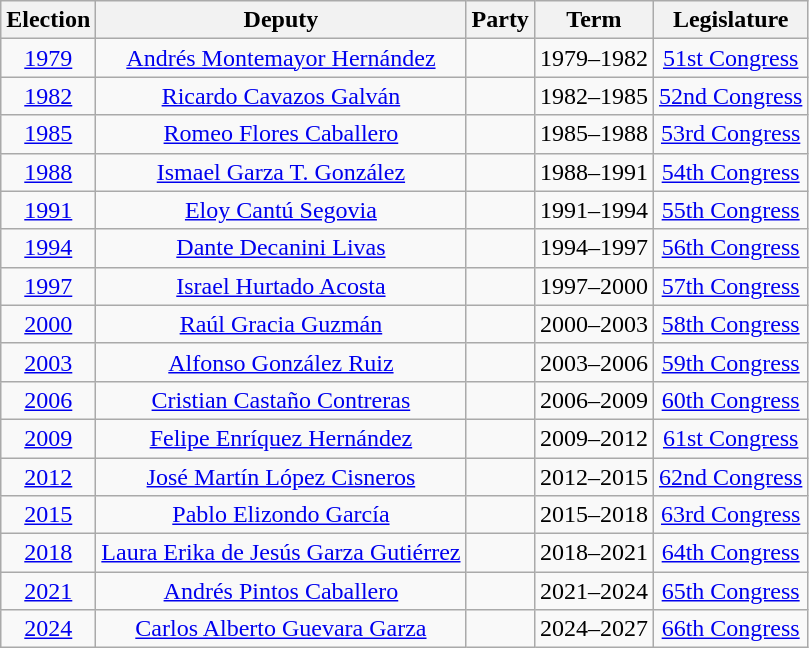<table class="wikitable sortable" style="text-align: center">
<tr>
<th>Election</th>
<th class="unsortable">Deputy</th>
<th class="unsortable">Party</th>
<th class="unsortable">Term</th>
<th class="unsortable">Legislature</th>
</tr>
<tr>
<td><a href='#'>1979</a></td>
<td><a href='#'>Andrés Montemayor Hernández</a></td>
<td></td>
<td>1979–1982</td>
<td><a href='#'>51st Congress</a></td>
</tr>
<tr>
<td><a href='#'>1982</a></td>
<td><a href='#'>Ricardo Cavazos Galván</a></td>
<td></td>
<td>1982–1985</td>
<td><a href='#'>52nd Congress</a></td>
</tr>
<tr>
<td><a href='#'>1985</a></td>
<td><a href='#'>Romeo Flores Caballero</a></td>
<td></td>
<td>1985–1988</td>
<td><a href='#'>53rd Congress</a></td>
</tr>
<tr>
<td><a href='#'>1988</a></td>
<td><a href='#'>Ismael Garza T. González</a></td>
<td></td>
<td>1988–1991</td>
<td><a href='#'>54th Congress</a></td>
</tr>
<tr>
<td><a href='#'>1991</a></td>
<td><a href='#'>Eloy Cantú Segovia</a></td>
<td></td>
<td>1991–1994</td>
<td><a href='#'>55th Congress</a></td>
</tr>
<tr>
<td><a href='#'>1994</a></td>
<td><a href='#'>Dante Decanini Livas</a></td>
<td></td>
<td>1994–1997</td>
<td><a href='#'>56th Congress</a></td>
</tr>
<tr>
<td><a href='#'>1997</a></td>
<td><a href='#'>Israel Hurtado Acosta</a></td>
<td></td>
<td>1997–2000</td>
<td><a href='#'>57th Congress</a></td>
</tr>
<tr>
<td><a href='#'>2000</a></td>
<td><a href='#'>Raúl Gracia Guzmán</a></td>
<td></td>
<td>2000–2003</td>
<td><a href='#'>58th Congress</a></td>
</tr>
<tr>
<td><a href='#'>2003</a></td>
<td><a href='#'>Alfonso González Ruiz</a></td>
<td> </td>
<td>2003–2006</td>
<td><a href='#'>59th Congress</a></td>
</tr>
<tr>
<td><a href='#'>2006</a></td>
<td><a href='#'>Cristian Castaño Contreras</a></td>
<td></td>
<td>2006–2009</td>
<td><a href='#'>60th Congress</a></td>
</tr>
<tr>
<td><a href='#'>2009</a></td>
<td><a href='#'>Felipe Enríquez Hernández</a></td>
<td></td>
<td>2009–2012</td>
<td><a href='#'>61st Congress</a></td>
</tr>
<tr>
<td><a href='#'>2012</a></td>
<td><a href='#'>José Martín López Cisneros</a></td>
<td></td>
<td>2012–2015</td>
<td><a href='#'>62nd Congress</a></td>
</tr>
<tr>
<td><a href='#'>2015</a></td>
<td><a href='#'>Pablo Elizondo García</a></td>
<td></td>
<td>2015–2018</td>
<td><a href='#'>63rd Congress</a></td>
</tr>
<tr>
<td><a href='#'>2018</a></td>
<td><a href='#'>Laura Erika de Jesús Garza Gutiérrez</a></td>
<td></td>
<td>2018–2021</td>
<td><a href='#'>64th Congress</a></td>
</tr>
<tr>
<td><a href='#'>2021</a></td>
<td><a href='#'>Andrés Pintos Caballero</a></td>
<td> </td>
<td>2021–2024</td>
<td><a href='#'>65th Congress</a></td>
</tr>
<tr>
<td><a href='#'>2024</a></td>
<td><a href='#'>Carlos Alberto Guevara Garza</a></td>
<td></td>
<td>2024–2027</td>
<td><a href='#'>66th Congress</a></td>
</tr>
</table>
